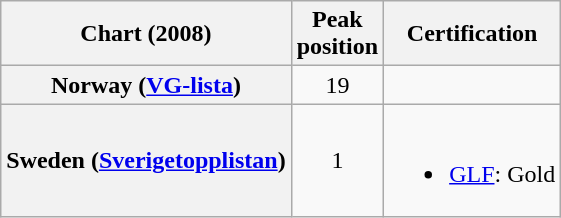<table class="wikitable sortable plainrowheaders">
<tr>
<th>Chart (2008)</th>
<th>Peak<br>position</th>
<th>Certification</th>
</tr>
<tr>
<th scope="row">Norway (<a href='#'>VG-lista</a>)</th>
<td align="center">19</td>
<td></td>
</tr>
<tr>
<th scope="row">Sweden (<a href='#'>Sverigetopplistan</a>)</th>
<td align="center">1</td>
<td><br><ul><li><a href='#'>GLF</a>: Gold</li></ul></td>
</tr>
</table>
